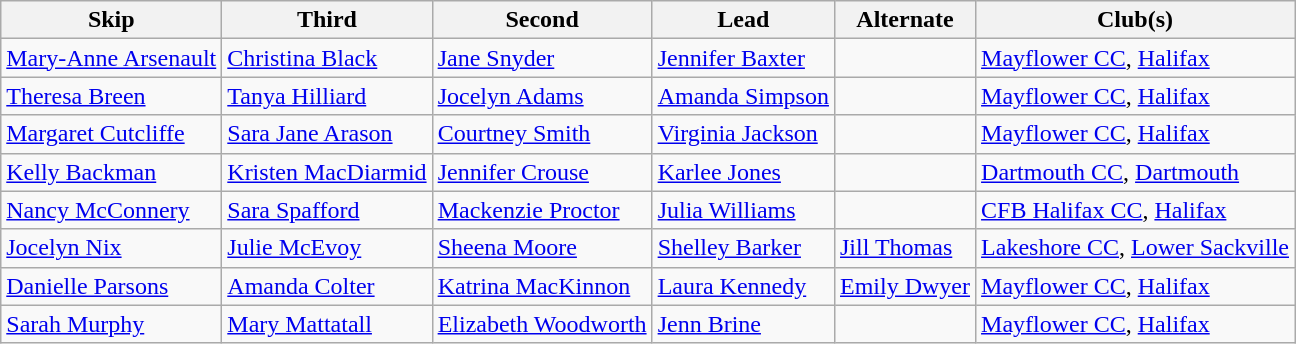<table class="wikitable">
<tr>
<th>Skip</th>
<th>Third</th>
<th>Second</th>
<th>Lead</th>
<th>Alternate</th>
<th>Club(s)</th>
</tr>
<tr>
<td><a href='#'>Mary-Anne Arsenault</a></td>
<td><a href='#'>Christina Black</a></td>
<td><a href='#'>Jane Snyder</a></td>
<td><a href='#'>Jennifer Baxter</a></td>
<td></td>
<td><a href='#'>Mayflower CC</a>, <a href='#'>Halifax</a></td>
</tr>
<tr>
<td><a href='#'>Theresa Breen</a></td>
<td><a href='#'>Tanya Hilliard</a></td>
<td><a href='#'>Jocelyn Adams</a></td>
<td><a href='#'>Amanda Simpson</a></td>
<td></td>
<td><a href='#'>Mayflower CC</a>, <a href='#'>Halifax</a></td>
</tr>
<tr>
<td><a href='#'>Margaret Cutcliffe</a></td>
<td><a href='#'>Sara Jane Arason</a></td>
<td><a href='#'>Courtney Smith</a></td>
<td><a href='#'>Virginia Jackson</a></td>
<td></td>
<td><a href='#'>Mayflower CC</a>, <a href='#'>Halifax</a></td>
</tr>
<tr>
<td><a href='#'>Kelly Backman</a></td>
<td><a href='#'>Kristen MacDiarmid</a></td>
<td><a href='#'>Jennifer Crouse</a></td>
<td><a href='#'>Karlee Jones</a></td>
<td></td>
<td><a href='#'>Dartmouth CC</a>, <a href='#'>Dartmouth</a></td>
</tr>
<tr>
<td><a href='#'>Nancy McConnery</a></td>
<td><a href='#'>Sara Spafford</a></td>
<td><a href='#'>Mackenzie Proctor</a></td>
<td><a href='#'>Julia Williams</a></td>
<td></td>
<td><a href='#'>CFB Halifax CC</a>, <a href='#'>Halifax</a></td>
</tr>
<tr>
<td><a href='#'>Jocelyn Nix</a></td>
<td><a href='#'>Julie McEvoy</a></td>
<td><a href='#'>Sheena Moore</a></td>
<td><a href='#'>Shelley Barker</a></td>
<td><a href='#'>Jill Thomas</a></td>
<td><a href='#'>Lakeshore CC</a>, <a href='#'>Lower Sackville</a></td>
</tr>
<tr>
<td><a href='#'>Danielle Parsons</a></td>
<td><a href='#'>Amanda Colter</a></td>
<td><a href='#'>Katrina MacKinnon</a></td>
<td><a href='#'>Laura Kennedy</a></td>
<td><a href='#'>Emily Dwyer</a></td>
<td><a href='#'>Mayflower CC</a>, <a href='#'>Halifax</a></td>
</tr>
<tr>
<td><a href='#'>Sarah Murphy</a></td>
<td><a href='#'>Mary Mattatall</a></td>
<td><a href='#'>Elizabeth Woodworth</a></td>
<td><a href='#'>Jenn Brine</a></td>
<td></td>
<td><a href='#'>Mayflower CC</a>, <a href='#'>Halifax</a></td>
</tr>
</table>
